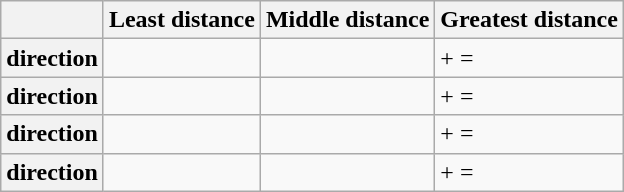<table class="wikitable">
<tr>
<th></th>
<th>Least distance</th>
<th>Middle distance</th>
<th>Greatest distance</th>
</tr>
<tr>
<th> direction</th>
<td></td>
<td></td>
<td> +  = </td>
</tr>
<tr>
<th> direction</th>
<td></td>
<td></td>
<td> +  = </td>
</tr>
<tr>
<th> direction</th>
<td></td>
<td></td>
<td> +  = </td>
</tr>
<tr>
<th> direction</th>
<td></td>
<td></td>
<td> +  = </td>
</tr>
</table>
